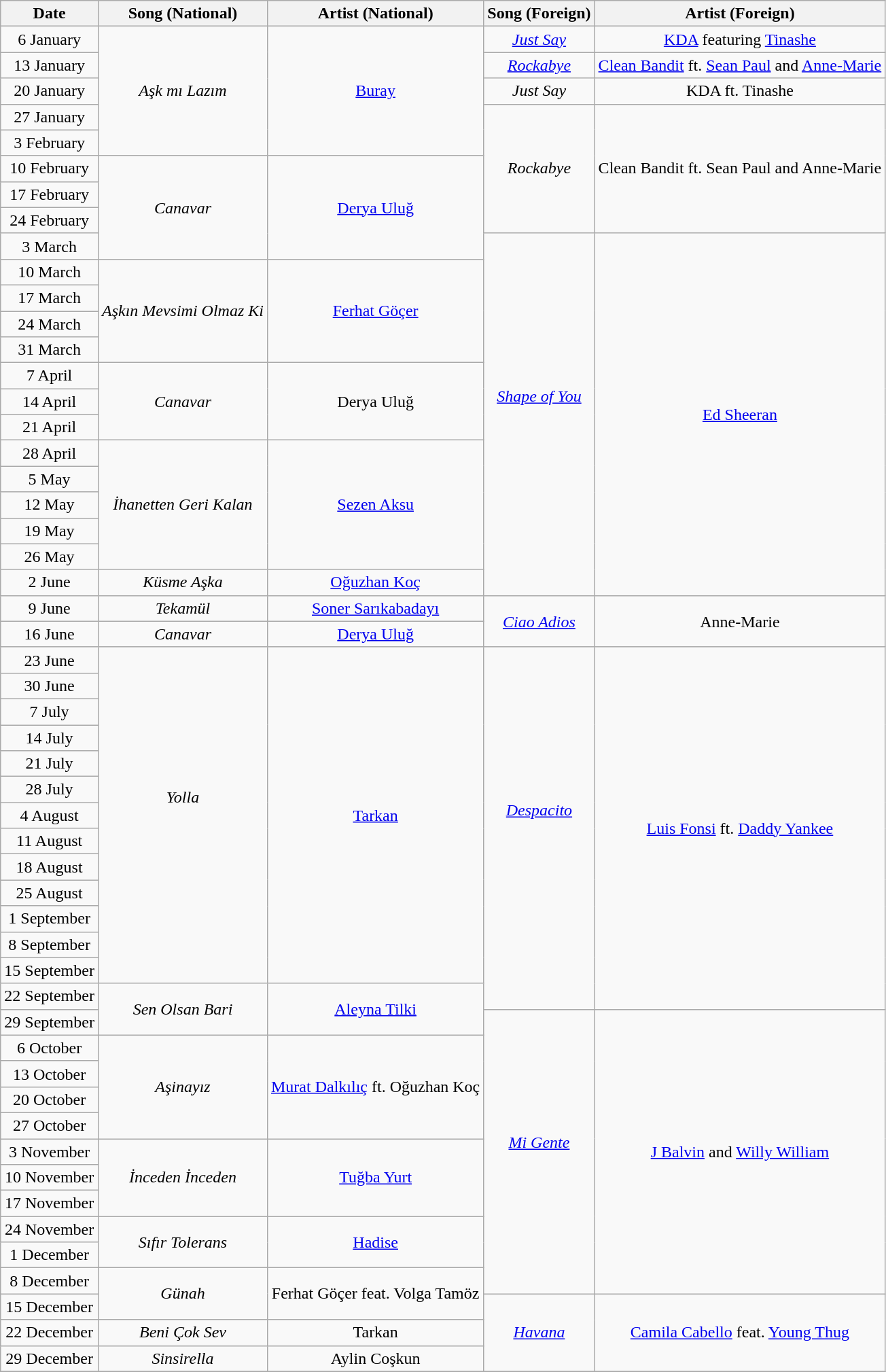<table class="wikitable" style="text-align: center">
<tr>
<th>Date</th>
<th>Song (National)</th>
<th>Artist (National)</th>
<th>Song (Foreign)</th>
<th>Artist (Foreign)</th>
</tr>
<tr>
<td>6 January</td>
<td rowspan="5"><em>Aşk mı Lazım</em><br></td>
<td rowspan="5"><a href='#'>Buray</a></td>
<td><em><a href='#'>Just Say</a></em> </td>
<td><a href='#'>KDA</a> featuring <a href='#'>Tinashe</a></td>
</tr>
<tr>
<td>13 January</td>
<td><em><a href='#'>Rockabye</a></em> </td>
<td><a href='#'>Clean Bandit</a> ft. <a href='#'>Sean Paul</a> and <a href='#'>Anne-Marie</a></td>
</tr>
<tr>
<td>20 January</td>
<td><em>Just Say</em> </td>
<td>KDA ft. Tinashe</td>
</tr>
<tr>
<td>27 January</td>
<td rowspan="5"><em>Rockabye</em><br></td>
<td rowspan="5">Clean Bandit ft. Sean Paul and Anne-Marie</td>
</tr>
<tr>
<td>3 February</td>
</tr>
<tr>
<td>10 February</td>
<td rowspan="4"><em>Canavar</em><br></td>
<td rowspan="4"><a href='#'>Derya Uluğ</a></td>
</tr>
<tr>
<td>17 February</td>
</tr>
<tr>
<td>24 February</td>
</tr>
<tr>
<td>3 March</td>
<td rowspan="14"><em><a href='#'>Shape of You</a></em><br><br><br></td>
<td rowspan="14"><a href='#'>Ed Sheeran</a></td>
</tr>
<tr>
<td>10 March</td>
<td rowspan="4"><em>Aşkın Mevsimi Olmaz Ki</em><br></td>
<td rowspan="4"><a href='#'>Ferhat Göçer</a></td>
</tr>
<tr>
<td>17 March</td>
</tr>
<tr>
<td>24 March</td>
</tr>
<tr>
<td>31 March</td>
</tr>
<tr>
<td>7 April</td>
<td rowspan="3"><em>Canavar</em> </td>
<td rowspan="3">Derya Uluğ</td>
</tr>
<tr>
<td>14 April</td>
</tr>
<tr>
<td>21 April</td>
</tr>
<tr>
<td>28 April</td>
<td rowspan="5"><em>İhanetten Geri Kalan</em><br></td>
<td rowspan="5"><a href='#'>Sezen Aksu</a></td>
</tr>
<tr>
<td>5 May</td>
</tr>
<tr>
<td>12 May</td>
</tr>
<tr>
<td>19 May</td>
</tr>
<tr>
<td>26 May</td>
</tr>
<tr>
<td>2 June</td>
<td><em>Küsme Aşka</em> </td>
<td><a href='#'>Oğuzhan Koç</a></td>
</tr>
<tr>
<td>9 June</td>
<td><em>Tekamül</em> </td>
<td><a href='#'>Soner Sarıkabadayı</a></td>
<td rowspan="2"><em><a href='#'>Ciao Adios</a></em> </td>
<td rowspan="2">Anne-Marie</td>
</tr>
<tr>
<td>16 June</td>
<td><em>Canavar</em> </td>
<td><a href='#'>Derya Uluğ</a></td>
</tr>
<tr>
<td>23 June</td>
<td rowspan="13"><em>Yolla</em><br><br><br></td>
<td rowspan="13"><a href='#'>Tarkan</a></td>
<td rowspan="14"><em><a href='#'>Despacito</a></em><br><br><br></td>
<td rowspan="14"><a href='#'>Luis Fonsi</a> ft. <a href='#'>Daddy Yankee</a></td>
</tr>
<tr>
<td>30 June</td>
</tr>
<tr>
<td>7 July</td>
</tr>
<tr>
<td>14 July</td>
</tr>
<tr>
<td>21 July</td>
</tr>
<tr>
<td>28 July</td>
</tr>
<tr>
<td>4 August</td>
</tr>
<tr>
<td>11 August</td>
</tr>
<tr>
<td>18 August</td>
</tr>
<tr>
<td>25 August</td>
</tr>
<tr>
<td>1 September</td>
</tr>
<tr>
<td>8 September</td>
</tr>
<tr>
<td>15 September</td>
</tr>
<tr>
<td>22 September</td>
<td rowspan="2"><em>Sen Olsan Bari</em> </td>
<td rowspan="2"><a href='#'>Aleyna Tilki</a></td>
</tr>
<tr>
<td>29 September</td>
<td rowspan="11"><em><a href='#'>Mi Gente</a></em><br><br></td>
<td rowspan="11"><a href='#'>J Balvin</a> and <a href='#'>Willy William</a></td>
</tr>
<tr>
<td>6 October</td>
<td rowspan="4"><em>Aşinayız</em><br></td>
<td rowspan="4"><a href='#'>Murat Dalkılıç</a> ft. Oğuzhan Koç</td>
</tr>
<tr>
<td>13 October</td>
</tr>
<tr>
<td>20 October</td>
</tr>
<tr>
<td>27 October</td>
</tr>
<tr>
<td>3 November</td>
<td rowspan="3"><em>İnceden İnceden</em> </td>
<td rowspan="3"><a href='#'>Tuğba Yurt</a></td>
</tr>
<tr>
<td>10 November</td>
</tr>
<tr>
<td>17 November</td>
</tr>
<tr>
<td>24 November</td>
<td rowspan="2"><em>Sıfır Tolerans</em> </td>
<td rowspan="2"><a href='#'>Hadise</a></td>
</tr>
<tr>
<td>1 December</td>
</tr>
<tr>
<td>8 December</td>
<td rowspan="2"><em>Günah</em> </td>
<td rowspan="2">Ferhat Göçer feat. Volga Tamöz</td>
</tr>
<tr>
<td>15 December</td>
<td rowspan=3><em><a href='#'>Havana</a></em> </td>
<td rowspan=3><a href='#'>Camila Cabello</a> feat. <a href='#'>Young Thug</a></td>
</tr>
<tr>
<td>22 December</td>
<td><em>Beni Çok Sev</em> </td>
<td>Tarkan</td>
</tr>
<tr>
<td>29 December</td>
<td><em>Sinsirella</em> </td>
<td>Aylin Coşkun</td>
</tr>
<tr>
</tr>
</table>
